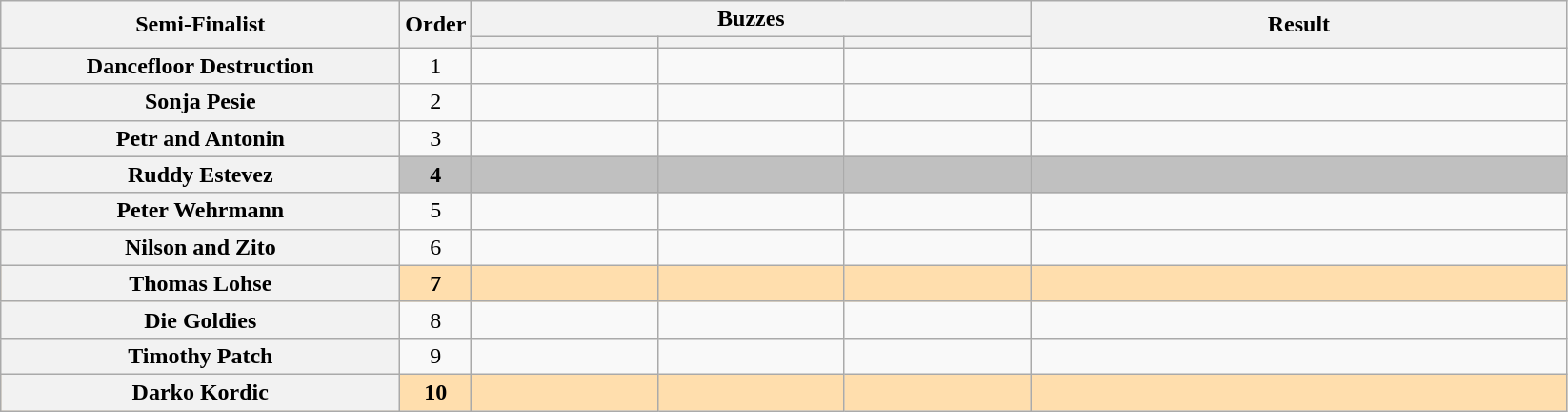<table class="wikitable plainrowheaders sortable" style="text-align:center;">
<tr>
<th scope="col" rowspan="2" class="unsortable" style="width:17em;">Semi-Finalist</th>
<th scope="col" rowspan="2" style="width:1em;">Order</th>
<th scope="col" colspan="3" class="unsortable" style="width:24em;">Buzzes</th>
<th scope="col" rowspan="2" style="width:23em;">Result</th>
</tr>
<tr>
<th scope="col" class="unsortable" style="width:6em;"></th>
<th scope="col" class="unsortable" style="width:6em;"></th>
<th scope="col" class="unsortable" style="width:6em;"></th>
</tr>
<tr>
<th scope="row">Dancefloor Destruction</th>
<td>1</td>
<td style="text-align:center;"></td>
<td style="text-align:center;"></td>
<td style="text-align:center;"></td>
<td></td>
</tr>
<tr>
<th scope="row">Sonja Pesie</th>
<td>2</td>
<td style="text-align:center;"></td>
<td style="text-align:center;"></td>
<td style="text-align:center;"></td>
<td></td>
</tr>
<tr>
<th scope="row">Petr and Antonin</th>
<td>3</td>
<td style="text-align:center;"></td>
<td style="text-align:center;"></td>
<td style="text-align:center;"></td>
<td></td>
</tr>
<tr style="background:silver;">
<th scope="row"><strong>Ruddy Estevez</strong></th>
<td><strong>4</strong></td>
<td style="text-align:center;"></td>
<td style="text-align:center;"></td>
<td style="text-align:center;"></td>
<td><strong></strong></td>
</tr>
<tr>
<th scope="row">Peter Wehrmann</th>
<td>5</td>
<td style="text-align:center;"></td>
<td style="text-align:center;"></td>
<td style="text-align:center;"></td>
<td></td>
</tr>
<tr>
<th scope="row">Nilson and Zito</th>
<td>6</td>
<td style="text-align:center;"></td>
<td style="text-align:center;"></td>
<td style="text-align:center;"></td>
<td></td>
</tr>
<tr style="background:NavajoWhite;">
<th scope="row"><strong>Thomas Lohse</strong></th>
<td><strong>7</strong></td>
<td style="text-align:center;"></td>
<td style="text-align:center;"></td>
<td style="text-align:center;"></td>
<td><strong></strong></td>
</tr>
<tr>
<th scope="row">Die Goldies</th>
<td>8</td>
<td style="text-align:center;"></td>
<td style="text-align:center;"></td>
<td style="text-align:center;"></td>
<td></td>
</tr>
<tr>
<th scope="row">Timothy Patch</th>
<td>9</td>
<td style="text-align:center;"></td>
<td style="text-align:center;"></td>
<td style="text-align:center;"></td>
<td></td>
</tr>
<tr style="background:NavajoWhite;">
<th scope="row"><strong>Darko Kordic</strong></th>
<td><strong>10</strong></td>
<td style="text-align:center;"></td>
<td style="text-align:center;"></td>
<td style="text-align:center;"></td>
<td><strong></strong></td>
</tr>
</table>
